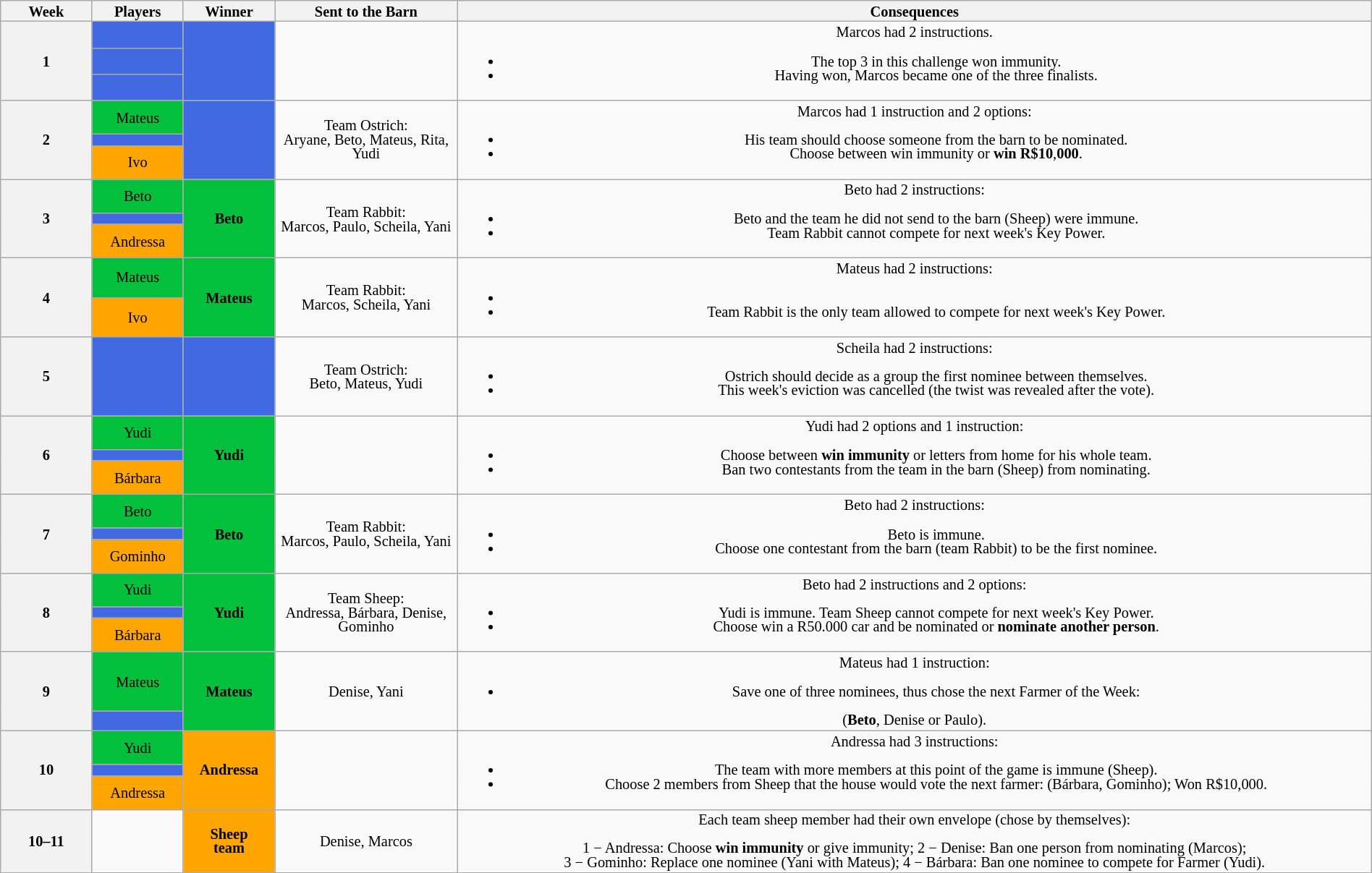<table class="wikitable" style="text-align:center; font-size:85%; width:100%; line-height:13px;">
<tr>
<th width="05%">Week</th>
<th width="05%">Players</th>
<th width="05%">Winner</th>
<th width="10%">Sent to the Barn</th>
<th width="50%">Consequences</th>
</tr>
<tr>
<th rowspan=3>1</th>
<td bgcolor="4169E1"></td>
<td rowspan=3 bgcolor="4169E1"><strong></strong></td>
<td rowspan=3></td>
<td rowspan=3>Marcos had 2 instructions.<br><ul><li>The top 3 in this challenge won immunity.</li><li>Having won, Marcos became one of the three finalists.</li></ul></td>
</tr>
<tr>
<td bgcolor="4169E1"></td>
</tr>
<tr>
<td bgcolor="4169E1"></td>
</tr>
<tr>
<th rowspan=3>2</th>
<td bgcolor="03C03C">Mateus</td>
<td rowspan=3 bgcolor="4169E1"><strong></strong></td>
<td rowspan=3>Team Ostrich:<br>Aryane, Beto, Mateus, Rita, Yudi</td>
<td rowspan=3>Marcos had 1 instruction and 2 options:<br><ul><li>His team should choose someone from the barn to be nominated.</li><li>Choose between win immunity or <strong>win R$10</strong>,<strong>000</strong>.</li></ul></td>
</tr>
<tr>
<td bgcolor="4169E1"></td>
</tr>
<tr>
<td bgcolor="FFA500">Ivo</td>
</tr>
<tr>
<th rowspan=3>3</th>
<td bgcolor="03C03C">Beto</td>
<td rowspan=3 bgcolor="03C03C"><strong>Beto</strong></td>
<td rowspan=3>Team Rabbit:<br>Marcos, Paulo, Scheila, Yani</td>
<td rowspan=3>Beto had 2 instructions:<br><ul><li>Beto and the team he did not send to the barn (Sheep) were immune.</li><li>Team Rabbit cannot compete for next week's Key Power.</li></ul></td>
</tr>
<tr>
<td bgcolor="4169E1"></td>
</tr>
<tr>
<td bgcolor="FFA500">Andressa</td>
</tr>
<tr>
<th rowspan=2>4</th>
<td bgcolor="03C03C">Mateus</td>
<td rowspan=2 bgcolor="03C03C"><strong>Mateus</strong></td>
<td rowspan=2>Team Rabbit:<br>Marcos, Scheila, Yani</td>
<td rowspan=2>Mateus had 2 instructions:<br><ul><li></li><li>Team Rabbit is the only team allowed to compete for next week's Key Power.</li></ul></td>
</tr>
<tr>
<td bgcolor="FFA500">Ivo</td>
</tr>
<tr>
<th>5</th>
<td bgcolor="4169E1"></td>
<td bgcolor="4169E1"><strong></strong></td>
<td>Team Ostrich:<br>Beto, Mateus, Yudi</td>
<td>Scheila had 2 instructions:<br><ul><li>Ostrich should decide as a group the first nominee between themselves.</li><li>This week's eviction was cancelled (the twist was revealed after the vote).</li></ul></td>
</tr>
<tr>
<th rowspan=3>6</th>
<td bgcolor="03C03C">Yudi</td>
<td rowspan=3 bgcolor="03C03C"><strong>Yudi</strong></td>
<td rowspan=3></td>
<td rowspan=3>Yudi had 2 options and 1 instruction:<br><ul><li>Choose between <strong>win immunity</strong> or letters from home for his whole team.</li><li>Ban two contestants from the team in the barn (Sheep) from nominating.</li></ul></td>
</tr>
<tr>
<td bgcolor="4169E1"></td>
</tr>
<tr>
<td bgcolor="FFA500">Bárbara</td>
</tr>
<tr>
<th rowspan=3>7</th>
<td bgcolor="03C03C">Beto</td>
<td rowspan=3 bgcolor="03C03C"><strong>Beto</strong></td>
<td rowspan=3>Team Rabbit:<br>Marcos, Paulo, Scheila, Yani</td>
<td rowspan=3>Beto had 2 instructions:<br><ul><li>Beto is immune.</li><li>Choose one contestant from the barn (team Rabbit) to be the first nominee.</li></ul></td>
</tr>
<tr>
<td bgcolor="4169E1"></td>
</tr>
<tr>
<td bgcolor="FFA500">Gominho</td>
</tr>
<tr>
<th rowspan=3>8</th>
<td bgcolor="03C03C">Yudi</td>
<td rowspan=3 bgcolor="03C03C"><strong>Yudi</strong></td>
<td rowspan=3>Team Sheep:<br>Andressa, Bárbara, Denise, Gominho</td>
<td rowspan=3>Beto had 2 instructions and 2 options:<br><ul><li>Yudi is immune. Team Sheep cannot compete for next week's Key Power.</li><li>Choose win a R50.000 car and be nominated or <strong>nominate another person</strong>.</li></ul></td>
</tr>
<tr>
<td bgcolor="4169E1"></td>
</tr>
<tr>
<td bgcolor="FFA500">Bárbara</td>
</tr>
<tr>
<th rowspan=2>9</th>
<td bgcolor="03C03C">Mateus</td>
<td rowspan=2 bgcolor="03C03C"><strong>Mateus</strong></td>
<td rowspan=2>Denise, Yani<br></td>
<td rowspan=2>Mateus had 1 instruction:<br><ul><li>Save one of three nominees, thus chose the next Farmer of the Week:</li></ul>(<strong>Beto</strong>, Denise or Paulo).</td>
</tr>
<tr>
<td bgcolor="4169E1"></td>
</tr>
<tr>
<th rowspan=3>10</th>
<td bgcolor="03C03C">Yudi</td>
<td rowspan=3 bgcolor="FFA500"><strong>Andressa</strong></td>
<td rowspan=3></td>
<td rowspan=3>Andressa had 3 instructions:<br><ul><li>The team with more members at this point of the game is immune (Sheep).</li><li>Choose 2 members from Sheep that the house would vote the next farmer: (Bárbara, Gominho); Won R$10,000.</li></ul></td>
</tr>
<tr>
<td bgcolor="4169E1"></td>
</tr>
<tr>
<td bgcolor="FFA500">Andressa</td>
</tr>
<tr>
<th>10–11</th>
<td></td>
<td bgcolor="FFA500"><strong>Sheep<br>team</strong></td>
<td>Denise, Marcos<br></td>
<td>Each team sheep member had their own envelope (chose by themselves):<br><br>1 − Andressa: Choose <strong>win immunity</strong> or give immunity; 2 − Denise: Ban one person from nominating (Marcos);<br>3 − Gominho: Replace one nominee (Yani with Mateus); 4 − Bárbara: Ban one nominee to compete for Farmer (Yudi).</td>
</tr>
<tr>
</tr>
</table>
